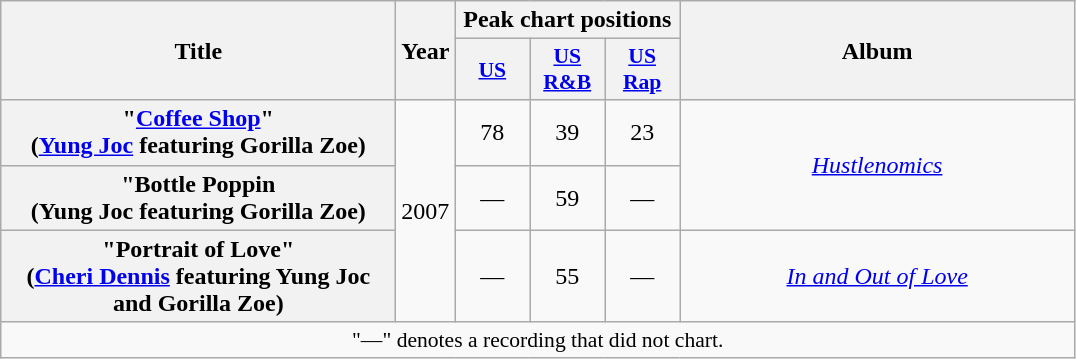<table class="wikitable plainrowheaders" style="text-align:center;" border="1">
<tr>
<th scope="col" rowspan="2" style="width:16em;">Title</th>
<th scope="col" rowspan="2">Year</th>
<th scope="col" colspan="3">Peak chart positions</th>
<th scope="col" rowspan="2" style="width:16em;">Album</th>
</tr>
<tr>
<th style="width:3em; font-size:90%"><a href='#'>US</a><br></th>
<th style="width:3em; font-size:90%"><a href='#'>US<br>R&B</a><br></th>
<th style="width:3em; font-size:90%"><a href='#'>US<br>Rap</a><br></th>
</tr>
<tr>
<th scope="row">"<a href='#'>Coffee Shop</a>"<br><span>(<a href='#'>Yung Joc</a> featuring Gorilla Zoe)</span></th>
<td rowspan="3">2007</td>
<td>78</td>
<td>39</td>
<td>23</td>
<td rowspan="2"><em><a href='#'>Hustlenomics</a></em></td>
</tr>
<tr>
<th scope="row">"Bottle Poppin<br><span>(Yung Joc featuring Gorilla Zoe)</span></th>
<td>—</td>
<td>59</td>
<td>—</td>
</tr>
<tr>
<th scope="row">"Portrait of Love"<br><span>(<a href='#'>Cheri Dennis</a> featuring Yung Joc and Gorilla Zoe)</span></th>
<td>—</td>
<td>55</td>
<td>—</td>
<td><em><a href='#'>In and Out of Love</a></em></td>
</tr>
<tr>
<td colspan="6" style="font-size:90%">"—" denotes a recording that did not chart.</td>
</tr>
</table>
